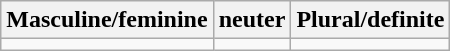<table class="wikitable">
<tr>
<th>Masculine/feminine</th>
<th>neuter</th>
<th>Plural/definite</th>
</tr>
<tr>
<td></td>
<td></td>
<td></td>
</tr>
</table>
